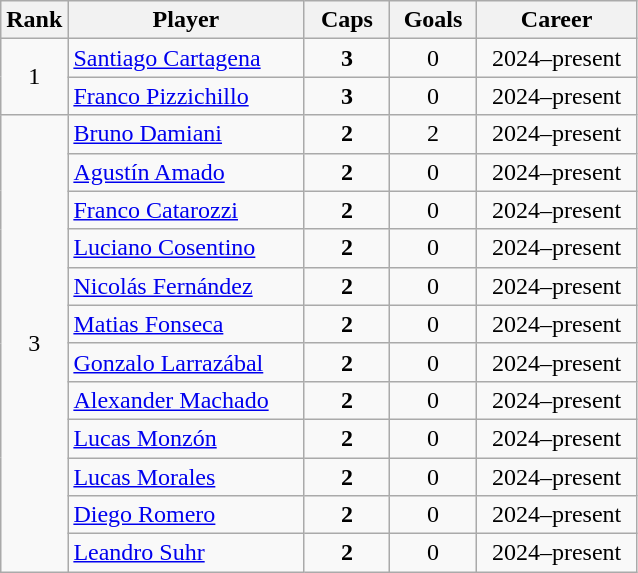<table class="wikitable sortable" style="text-align:center;">
<tr>
<th width=30px>Rank</th>
<th style="width:150px;">Player</th>
<th width=50px>Caps</th>
<th width=50px>Goals</th>
<th style="width:100px;">Career</th>
</tr>
<tr>
<td rowspan=2>1</td>
<td align=left><a href='#'>Santiago Cartagena</a></td>
<td><strong>3</strong></td>
<td>0</td>
<td>2024–present</td>
</tr>
<tr>
<td align=left><a href='#'>Franco Pizzichillo</a></td>
<td><strong>3</strong></td>
<td>0</td>
<td>2024–present</td>
</tr>
<tr>
<td rowspan=12>3</td>
<td align=left><a href='#'>Bruno Damiani</a></td>
<td><strong>2</strong></td>
<td>2</td>
<td>2024–present</td>
</tr>
<tr>
<td align=left><a href='#'>Agustín Amado</a></td>
<td><strong>2</strong></td>
<td>0</td>
<td>2024–present</td>
</tr>
<tr>
<td align=left><a href='#'>Franco Catarozzi</a></td>
<td><strong>2</strong></td>
<td>0</td>
<td>2024–present</td>
</tr>
<tr>
<td align=left><a href='#'>Luciano Cosentino</a></td>
<td><strong>2</strong></td>
<td>0</td>
<td>2024–present</td>
</tr>
<tr>
<td align=left><a href='#'>Nicolás Fernández</a></td>
<td><strong>2</strong></td>
<td>0</td>
<td>2024–present</td>
</tr>
<tr>
<td align=left><a href='#'>Matias Fonseca</a></td>
<td><strong>2</strong></td>
<td>0</td>
<td>2024–present</td>
</tr>
<tr>
<td align=left><a href='#'>Gonzalo Larrazábal</a></td>
<td><strong>2</strong></td>
<td>0</td>
<td>2024–present</td>
</tr>
<tr>
<td align=left><a href='#'>Alexander Machado</a></td>
<td><strong>2</strong></td>
<td>0</td>
<td>2024–present</td>
</tr>
<tr>
<td align=left><a href='#'>Lucas Monzón</a></td>
<td><strong>2</strong></td>
<td>0</td>
<td>2024–present</td>
</tr>
<tr>
<td align=left><a href='#'>Lucas Morales</a></td>
<td><strong>2</strong></td>
<td>0</td>
<td>2024–present</td>
</tr>
<tr>
<td align=left><a href='#'>Diego Romero</a></td>
<td><strong>2</strong></td>
<td>0</td>
<td>2024–present</td>
</tr>
<tr>
<td align=left><a href='#'>Leandro Suhr</a></td>
<td><strong>2</strong></td>
<td>0</td>
<td>2024–present</td>
</tr>
</table>
